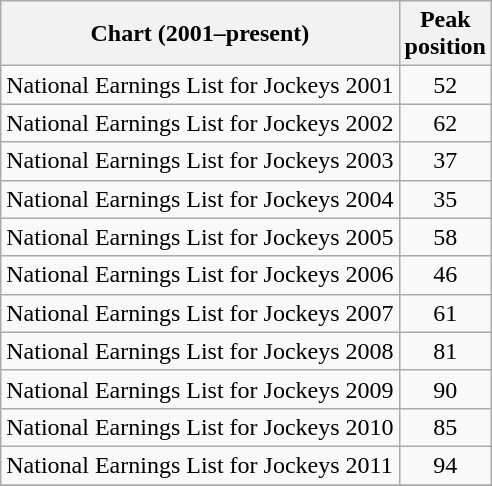<table class="wikitable sortable">
<tr>
<th>Chart (2001–present)</th>
<th>Peak<br>position</th>
</tr>
<tr>
<td>National Earnings List for Jockeys 2001</td>
<td style="text-align:center;">52</td>
</tr>
<tr>
<td>National Earnings List for Jockeys 2002</td>
<td style="text-align:center;">62</td>
</tr>
<tr>
<td>National Earnings List for Jockeys 2003</td>
<td style="text-align:center;">37</td>
</tr>
<tr>
<td>National Earnings List for Jockeys 2004</td>
<td style="text-align:center;">35</td>
</tr>
<tr>
<td>National Earnings List for Jockeys 2005</td>
<td style="text-align:center;">58</td>
</tr>
<tr>
<td>National Earnings List for Jockeys 2006</td>
<td style="text-align:center;">46</td>
</tr>
<tr>
<td>National Earnings List for Jockeys 2007</td>
<td style="text-align:center;">61</td>
</tr>
<tr>
<td>National Earnings List for Jockeys 2008</td>
<td style="text-align:center;">81</td>
</tr>
<tr>
<td>National Earnings List for Jockeys 2009</td>
<td style="text-align:center;">90</td>
</tr>
<tr>
<td>National Earnings List for Jockeys 2010</td>
<td style="text-align:center;">85</td>
</tr>
<tr>
<td>National Earnings List for Jockeys 2011</td>
<td style="text-align:center;">94</td>
</tr>
<tr>
</tr>
</table>
